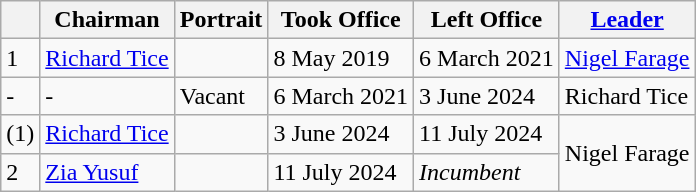<table class="wikitable">
<tr>
<th></th>
<th>Chairman</th>
<th>Portrait</th>
<th>Took Office</th>
<th>Left Office</th>
<th><a href='#'>Leader</a></th>
</tr>
<tr>
<td>1</td>
<td><a href='#'>Richard Tice</a></td>
<td></td>
<td>8 May 2019</td>
<td>6 March 2021</td>
<td><a href='#'>Nigel Farage</a></td>
</tr>
<tr>
<td>-</td>
<td>-</td>
<td>Vacant</td>
<td>6 March 2021</td>
<td>3 June 2024</td>
<td>Richard Tice</td>
</tr>
<tr>
<td>(1)</td>
<td><a href='#'>Richard Tice</a></td>
<td></td>
<td>3 June 2024</td>
<td>11 July 2024</td>
<td rowspan="2">Nigel Farage</td>
</tr>
<tr>
<td>2</td>
<td><a href='#'>Zia Yusuf</a></td>
<td></td>
<td>11 July 2024</td>
<td><em>Incumbent</em></td>
</tr>
</table>
